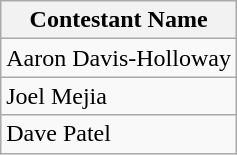<table class="wikitable sortable">
<tr>
<th>Contestant Name</th>
</tr>
<tr>
<td>Aaron Davis-Holloway</td>
</tr>
<tr>
<td>Joel Mejia</td>
</tr>
<tr>
<td>Dave Patel</td>
</tr>
</table>
